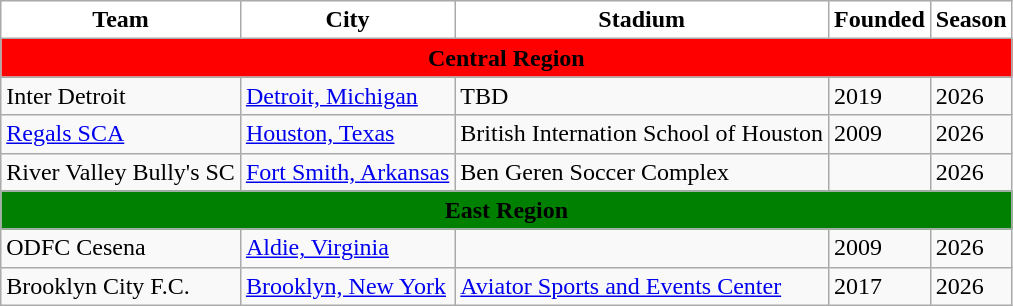<table class="wikitable sortable" style="text-align:left">
<tr>
<th style="background:white">Team</th>
<th style="background:white">City</th>
<th style="background:white">Stadium</th>
<th style="background:white">Founded</th>
<th style="background:white">Season</th>
</tr>
<tr>
<th style="background:red;" colspan="6"><span>Central Region</span></th>
</tr>
<tr>
<td>Inter Detroit</td>
<td><a href='#'>Detroit, Michigan</a></td>
<td>TBD</td>
<td>2019</td>
<td>2026</td>
</tr>
<tr>
<td><a href='#'>Regals SCA</a></td>
<td><a href='#'>Houston, Texas</a></td>
<td>British Internation School of Houston</td>
<td>2009</td>
<td>2026</td>
</tr>
<tr>
<td>River Valley Bully's SC</td>
<td><a href='#'>Fort Smith, Arkansas</a></td>
<td>Ben Geren Soccer Complex</td>
<td></td>
<td>2026</td>
</tr>
<tr>
<th style="background:green;" colspan="6"><span>East Region</span></th>
</tr>
<tr>
<td>ODFC Cesena</td>
<td><a href='#'>Aldie, Virginia</a></td>
<td></td>
<td>2009</td>
<td>2026</td>
</tr>
<tr>
<td>Brooklyn City F.C.</td>
<td><a href='#'>Brooklyn, New York</a></td>
<td><a href='#'>Aviator Sports and Events Center</a></td>
<td>2017</td>
<td>2026</td>
</tr>
</table>
